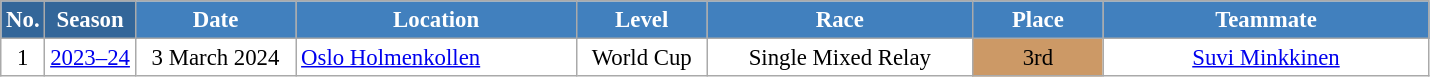<table class="wikitable sortable" style="font-size:95%; text-align:center; border:grey solid 1px; border-collapse:collapse; background:#ffffff;">
<tr style="background:#efefef;">
<th style="background-color:#369; color:white;">No.</th>
<th style="background-color:#369; color:white;">Season</th>
<th style="background-color:#4180be; color:white; width:100px;">Date</th>
<th style="background-color:#4180be; color:white; width:180px;">Location</th>
<th style="background-color:#4180be; color:white; width:80px;">Level</th>
<th style="background-color:#4180be; color:white; width:170px;">Race</th>
<th style="background-color:#4180be; color:white; width:80px;">Place</th>
<th style="background-color:#4180be; color:white; width:210px;">Teammate</th>
</tr>
<tr>
<td>1</td>
<td><a href='#'>2023–24</a></td>
<td>3 March 2024</td>
<td align=left> <a href='#'>Oslo Holmenkollen</a></td>
<td>World Cup</td>
<td>Single Mixed Relay</td>
<td align=center bgcolor="cc9966">3rd</td>
<td><a href='#'>Suvi Minkkinen</a></td>
</tr>
</table>
